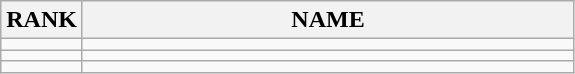<table class="wikitable">
<tr>
<th>RANK</th>
<th style="width: 20em">NAME</th>
</tr>
<tr>
<td align="center"></td>
<td></td>
</tr>
<tr>
<td align="center"></td>
<td></td>
</tr>
<tr>
<td align="center"></td>
<td></td>
</tr>
</table>
